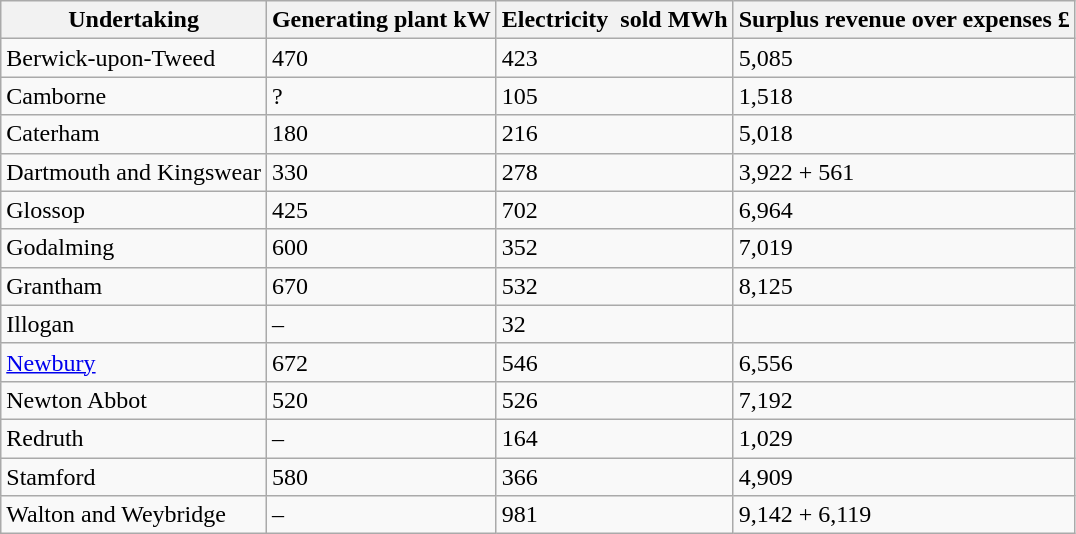<table class="wikitable">
<tr>
<th>Undertaking</th>
<th>Generating plant kW</th>
<th>Electricity  sold MWh</th>
<th>Surplus revenue over expenses £</th>
</tr>
<tr>
<td>Berwick-upon-Tweed</td>
<td>470</td>
<td>423</td>
<td>5,085</td>
</tr>
<tr>
<td>Camborne</td>
<td>?</td>
<td>105</td>
<td>1,518</td>
</tr>
<tr>
<td>Caterham</td>
<td>180</td>
<td>216</td>
<td>5,018</td>
</tr>
<tr>
<td>Dartmouth and Kingswear</td>
<td>330</td>
<td>278</td>
<td>3,922 + 561</td>
</tr>
<tr>
<td>Glossop</td>
<td>425</td>
<td>702</td>
<td>6,964</td>
</tr>
<tr>
<td>Godalming</td>
<td>600</td>
<td>352</td>
<td>7,019</td>
</tr>
<tr>
<td>Grantham</td>
<td>670</td>
<td>532</td>
<td>8,125</td>
</tr>
<tr>
<td>Illogan</td>
<td>–</td>
<td>32</td>
<td></td>
</tr>
<tr>
<td><a href='#'>Newbury</a></td>
<td>672</td>
<td>546</td>
<td>6,556</td>
</tr>
<tr>
<td>Newton Abbot</td>
<td>520</td>
<td>526</td>
<td>7,192</td>
</tr>
<tr>
<td>Redruth</td>
<td>–</td>
<td>164</td>
<td>1,029</td>
</tr>
<tr>
<td>Stamford</td>
<td>580</td>
<td>366</td>
<td>4,909</td>
</tr>
<tr>
<td>Walton and Weybridge</td>
<td>–</td>
<td>981</td>
<td>9,142 + 6,119</td>
</tr>
</table>
